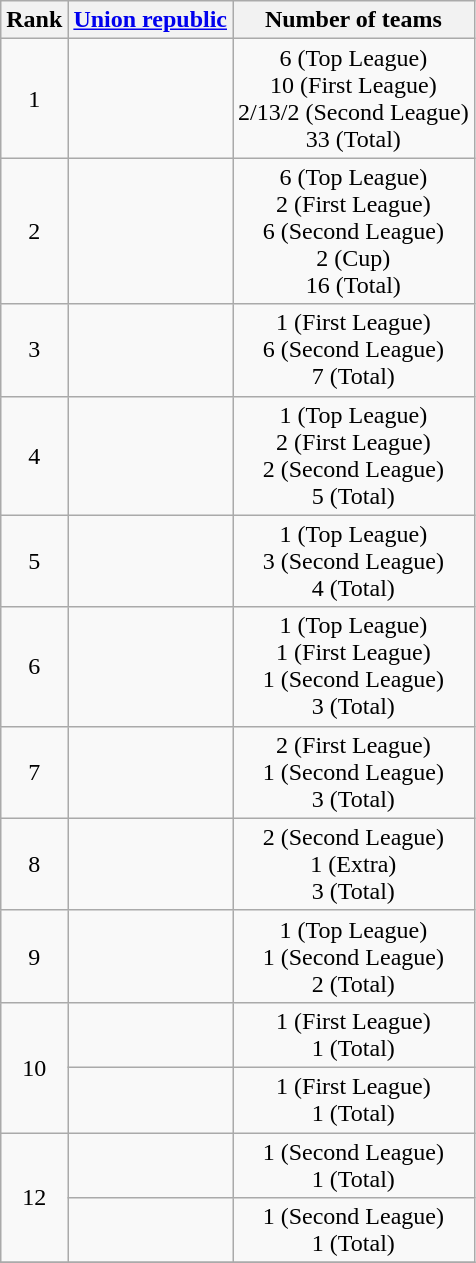<table class="wikitable">
<tr>
<th>Rank</th>
<th><a href='#'>Union republic</a></th>
<th>Number of teams</th>
</tr>
<tr>
<td align="center" rowspan=1>1</td>
<td></td>
<td align="center" rowspan=1>6 (Top League)<br>10 (First League)<br>2/13/2 (Second League)<br>33 (Total)</td>
</tr>
<tr>
<td align="center" rowspan=1>2</td>
<td></td>
<td align="center" rowspan=1>6 (Top League)<br>2 (First League)<br>6 (Second League)<br>2 (Cup)<br>16 (Total)</td>
</tr>
<tr>
<td align="center" rowspan=1>3</td>
<td></td>
<td align="center" rowspan=1>1 (First League)<br>6 (Second League)<br>7 (Total)</td>
</tr>
<tr>
<td align="center" rowspan=1>4</td>
<td></td>
<td align="center" rowspan=1>1 (Top League)<br>2 (First League)<br>2 (Second League)<br>5 (Total)</td>
</tr>
<tr>
<td align="center" rowspan=1>5</td>
<td></td>
<td align="center" rowspan=1>1 (Top League)<br>3 (Second League)<br>4 (Total)</td>
</tr>
<tr>
<td align="center" rowspan=1>6</td>
<td></td>
<td align="center" rowspan=1>1 (Top League)<br>1 (First League)<br>1 (Second League)<br>3 (Total)</td>
</tr>
<tr>
<td align="center" rowspan=1>7</td>
<td></td>
<td align="center" rowspan=1>2 (First League)<br>1 (Second League)<br>3 (Total)</td>
</tr>
<tr>
<td align="center" rowspan=1>8</td>
<td></td>
<td align="center" rowspan=1>2 (Second League)<br>1 (Extra)<br>3 (Total)</td>
</tr>
<tr>
<td align="center" rowspan=1>9</td>
<td></td>
<td align="center" rowspan=1>1 (Top League)<br>1 (Second League)<br>2 (Total)</td>
</tr>
<tr>
<td align="center" rowspan=2>10</td>
<td></td>
<td align="center" rowspan=1>1 (First League)<br>1 (Total)</td>
</tr>
<tr>
<td></td>
<td align="center" rowspan=1>1 (First League)<br>1 (Total)</td>
</tr>
<tr>
<td align="center" rowspan=2>12</td>
<td></td>
<td align="center" rowspan=1>1 (Second League)<br>1 (Total)</td>
</tr>
<tr>
<td></td>
<td align="center" rowspan=1>1 (Second League)<br>1 (Total)</td>
</tr>
<tr>
</tr>
</table>
